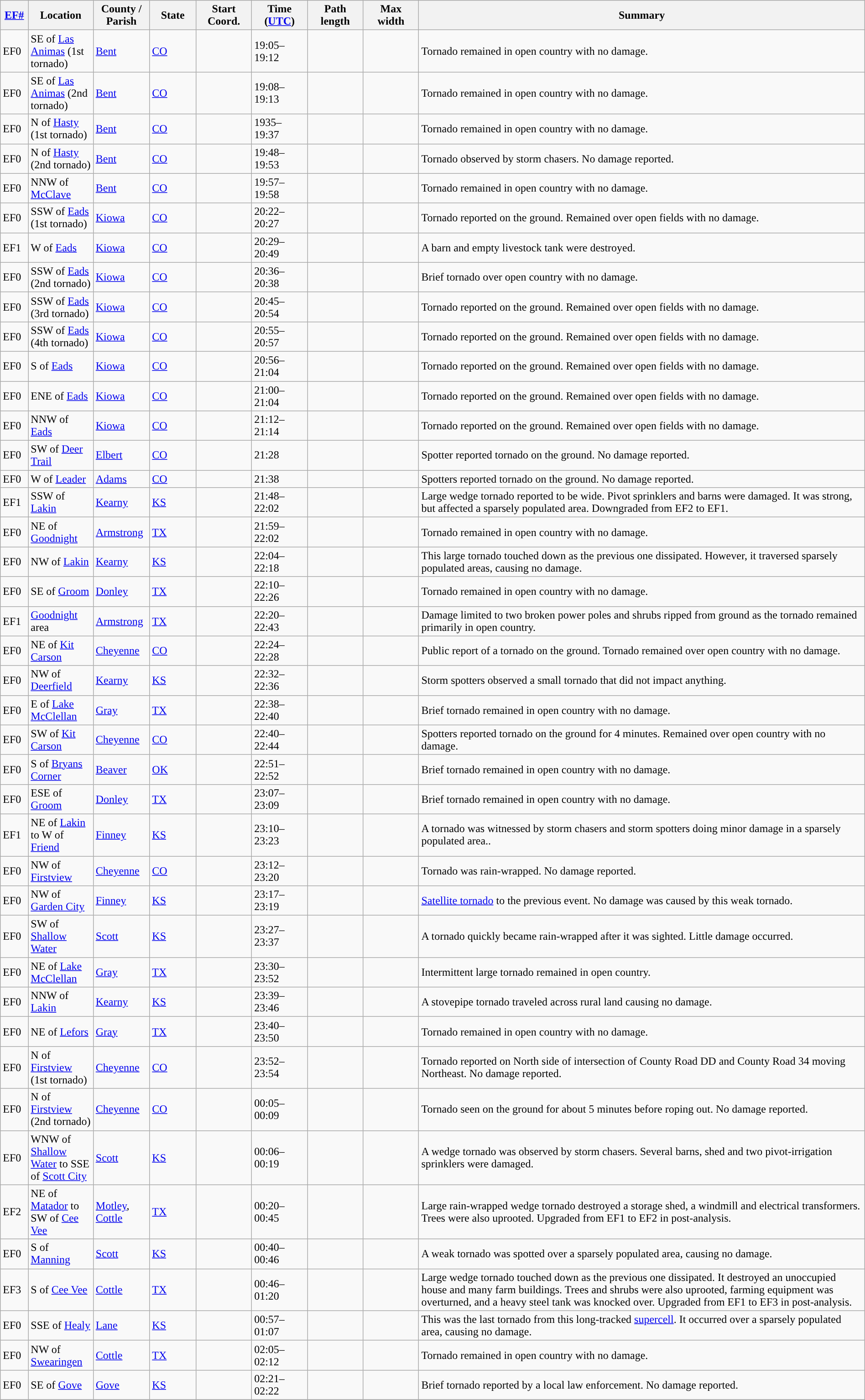<table class="wikitable sortable" style="width:100%;">
<tr>
<th scope="col" width="3%" align="center"><a href='#'>EF#</a></th>
<th scope="col" width="7%" align="center" class="unsortable">Location</th>
<th scope="col" width="6%" align="center" class="unsortable">County / Parish</th>
<th scope="col" width="5%" align="center">State</th>
<th scope="col" width="6%" align="center">Start Coord.</th>
<th scope="col" width="6%" align="center">Time (<a href='#'>UTC</a>)</th>
<th scope="col" width="6%" align="center">Path length</th>
<th scope="col" width="6%" align="center">Max width</th>
<th scope="col" width="48%" class="unsortable" align="center">Summary</th>
</tr>
<tr>
<td>EF0</td>
<td>SE of <a href='#'>Las Animas</a> (1st tornado)</td>
<td><a href='#'>Bent</a></td>
<td><a href='#'>CO</a></td>
<td></td>
<td>19:05–19:12</td>
<td></td>
<td></td>
<td>Tornado remained in open country with no damage.</td>
</tr>
<tr>
<td>EF0</td>
<td>SE of <a href='#'>Las Animas</a> (2nd tornado)</td>
<td><a href='#'>Bent</a></td>
<td><a href='#'>CO</a></td>
<td></td>
<td>19:08–19:13</td>
<td></td>
<td></td>
<td>Tornado remained in open country with no damage.</td>
</tr>
<tr>
<td>EF0</td>
<td>N of <a href='#'>Hasty</a> (1st tornado)</td>
<td><a href='#'>Bent</a></td>
<td><a href='#'>CO</a></td>
<td></td>
<td>1935–19:37</td>
<td></td>
<td></td>
<td>Tornado remained in open country with no damage.</td>
</tr>
<tr>
<td>EF0</td>
<td>N of <a href='#'>Hasty</a> (2nd tornado)</td>
<td><a href='#'>Bent</a></td>
<td><a href='#'>CO</a></td>
<td></td>
<td>19:48–19:53</td>
<td></td>
<td></td>
<td>Tornado observed by storm chasers. No damage reported.</td>
</tr>
<tr>
<td>EF0</td>
<td>NNW of <a href='#'>McClave</a></td>
<td><a href='#'>Bent</a></td>
<td><a href='#'>CO</a></td>
<td></td>
<td>19:57–19:58</td>
<td></td>
<td></td>
<td>Tornado remained in open country with no damage.</td>
</tr>
<tr>
<td>EF0</td>
<td>SSW of <a href='#'>Eads</a> (1st tornado)</td>
<td><a href='#'>Kiowa</a></td>
<td><a href='#'>CO</a></td>
<td></td>
<td>20:22–20:27</td>
<td></td>
<td></td>
<td>Tornado reported on the ground. Remained over open fields with no damage.</td>
</tr>
<tr>
<td>EF1</td>
<td>W of <a href='#'>Eads</a></td>
<td><a href='#'>Kiowa</a></td>
<td><a href='#'>CO</a></td>
<td></td>
<td>20:29–20:49</td>
<td></td>
<td></td>
<td>A barn and empty livestock tank were destroyed.</td>
</tr>
<tr>
<td>EF0</td>
<td>SSW of <a href='#'>Eads</a> (2nd tornado)</td>
<td><a href='#'>Kiowa</a></td>
<td><a href='#'>CO</a></td>
<td></td>
<td>20:36–20:38</td>
<td></td>
<td></td>
<td>Brief tornado over open country with no damage.</td>
</tr>
<tr>
<td>EF0</td>
<td>SSW of <a href='#'>Eads</a> (3rd tornado)</td>
<td><a href='#'>Kiowa</a></td>
<td><a href='#'>CO</a></td>
<td></td>
<td>20:45–20:54</td>
<td></td>
<td></td>
<td>Tornado reported on the ground. Remained over open fields with no damage.</td>
</tr>
<tr>
<td>EF0</td>
<td>SSW of <a href='#'>Eads</a> (4th tornado)</td>
<td><a href='#'>Kiowa</a></td>
<td><a href='#'>CO</a></td>
<td></td>
<td>20:55–20:57</td>
<td></td>
<td></td>
<td>Tornado reported on the ground. Remained over open fields with no damage.</td>
</tr>
<tr>
<td>EF0</td>
<td>S of <a href='#'>Eads</a></td>
<td><a href='#'>Kiowa</a></td>
<td><a href='#'>CO</a></td>
<td></td>
<td>20:56–21:04</td>
<td></td>
<td></td>
<td>Tornado reported on the ground. Remained over open fields with no damage.</td>
</tr>
<tr>
<td>EF0</td>
<td>ENE of <a href='#'>Eads</a></td>
<td><a href='#'>Kiowa</a></td>
<td><a href='#'>CO</a></td>
<td></td>
<td>21:00–21:04</td>
<td></td>
<td></td>
<td>Tornado reported on the ground. Remained over open fields with no damage.</td>
</tr>
<tr>
<td>EF0</td>
<td>NNW of <a href='#'>Eads</a></td>
<td><a href='#'>Kiowa</a></td>
<td><a href='#'>CO</a></td>
<td></td>
<td>21:12–21:14</td>
<td></td>
<td></td>
<td>Tornado reported on the ground. Remained over open fields with no damage.</td>
</tr>
<tr>
<td>EF0</td>
<td>SW of <a href='#'>Deer Trail</a></td>
<td><a href='#'>Elbert</a></td>
<td><a href='#'>CO</a></td>
<td></td>
<td>21:28</td>
<td></td>
<td></td>
<td>Spotter reported tornado on the ground. No damage reported.</td>
</tr>
<tr>
<td>EF0</td>
<td>W of <a href='#'>Leader</a></td>
<td><a href='#'>Adams</a></td>
<td><a href='#'>CO</a></td>
<td></td>
<td>21:38</td>
<td></td>
<td></td>
<td>Spotters reported tornado on the ground. No damage reported.</td>
</tr>
<tr>
<td>EF1</td>
<td>SSW of <a href='#'>Lakin</a></td>
<td><a href='#'>Kearny</a></td>
<td><a href='#'>KS</a></td>
<td></td>
<td>21:48–22:02</td>
<td></td>
<td></td>
<td>Large wedge tornado reported to be  wide. Pivot sprinklers and barns were damaged. It was strong, but affected a sparsely populated area. Downgraded from EF2 to EF1.</td>
</tr>
<tr>
<td>EF0</td>
<td>NE of <a href='#'>Goodnight</a></td>
<td><a href='#'>Armstrong</a></td>
<td><a href='#'>TX</a></td>
<td></td>
<td>21:59–22:02</td>
<td></td>
<td></td>
<td>Tornado remained in open country with no damage.</td>
</tr>
<tr>
<td>EF0</td>
<td>NW of <a href='#'>Lakin</a></td>
<td><a href='#'>Kearny</a></td>
<td><a href='#'>KS</a></td>
<td></td>
<td>22:04–22:18</td>
<td></td>
<td></td>
<td>This large tornado touched down as the previous one dissipated. However, it traversed sparsely populated areas, causing no damage.</td>
</tr>
<tr>
<td>EF0</td>
<td>SE of <a href='#'>Groom</a></td>
<td><a href='#'>Donley</a></td>
<td><a href='#'>TX</a></td>
<td></td>
<td>22:10–22:26</td>
<td></td>
<td></td>
<td>Tornado remained in open country with no damage.</td>
</tr>
<tr>
<td>EF1</td>
<td><a href='#'>Goodnight</a> area</td>
<td><a href='#'>Armstrong</a></td>
<td><a href='#'>TX</a></td>
<td></td>
<td>22:20–22:43</td>
<td></td>
<td></td>
<td>Damage limited to two broken power poles and shrubs ripped from ground as the tornado remained primarily in open country.</td>
</tr>
<tr>
<td>EF0</td>
<td>NE of <a href='#'>Kit Carson</a></td>
<td><a href='#'>Cheyenne</a></td>
<td><a href='#'>CO</a></td>
<td></td>
<td>22:24–22:28</td>
<td></td>
<td></td>
<td>Public report of a tornado on the ground. Tornado remained over open country with no damage.</td>
</tr>
<tr>
<td>EF0</td>
<td>NW of <a href='#'>Deerfield</a></td>
<td><a href='#'>Kearny</a></td>
<td><a href='#'>KS</a></td>
<td></td>
<td>22:32–22:36</td>
<td></td>
<td></td>
<td>Storm spotters observed a small tornado that did not impact anything.</td>
</tr>
<tr>
<td>EF0</td>
<td>E of <a href='#'>Lake McClellan</a></td>
<td><a href='#'>Gray</a></td>
<td><a href='#'>TX</a></td>
<td></td>
<td>22:38–22:40</td>
<td></td>
<td></td>
<td>Brief tornado remained in open country with no damage.</td>
</tr>
<tr>
<td>EF0</td>
<td>SW of <a href='#'>Kit Carson</a></td>
<td><a href='#'>Cheyenne</a></td>
<td><a href='#'>CO</a></td>
<td></td>
<td>22:40–22:44</td>
<td></td>
<td></td>
<td>Spotters reported tornado on the ground for 4 minutes. Remained over open country with no damage.</td>
</tr>
<tr>
<td>EF0</td>
<td>S of <a href='#'>Bryans Corner</a></td>
<td><a href='#'>Beaver</a></td>
<td><a href='#'>OK</a></td>
<td></td>
<td>22:51–22:52</td>
<td></td>
<td></td>
<td>Brief tornado remained in open country with no damage.</td>
</tr>
<tr>
<td>EF0</td>
<td>ESE of <a href='#'>Groom</a></td>
<td><a href='#'>Donley</a></td>
<td><a href='#'>TX</a></td>
<td></td>
<td>23:07–23:09</td>
<td></td>
<td></td>
<td>Brief tornado remained in open country with no damage.</td>
</tr>
<tr>
<td>EF1</td>
<td>NE of <a href='#'>Lakin</a> to W of <a href='#'>Friend</a></td>
<td><a href='#'>Finney</a></td>
<td><a href='#'>KS</a></td>
<td></td>
<td>23:10–23:23</td>
<td></td>
<td></td>
<td>A tornado was witnessed by storm chasers and storm spotters doing minor damage in a sparsely populated area..</td>
</tr>
<tr>
<td>EF0</td>
<td>NW of <a href='#'>Firstview</a></td>
<td><a href='#'>Cheyenne</a></td>
<td><a href='#'>CO</a></td>
<td></td>
<td>23:12–23:20</td>
<td></td>
<td></td>
<td>Tornado was rain-wrapped. No damage reported.</td>
</tr>
<tr>
<td>EF0</td>
<td>NW of <a href='#'>Garden City</a></td>
<td><a href='#'>Finney</a></td>
<td><a href='#'>KS</a></td>
<td></td>
<td>23:17–23:19</td>
<td></td>
<td></td>
<td><a href='#'>Satellite tornado</a> to the previous event. No damage was caused by this weak tornado.</td>
</tr>
<tr>
<td>EF0</td>
<td>SW of <a href='#'>Shallow Water</a></td>
<td><a href='#'>Scott</a></td>
<td><a href='#'>KS</a></td>
<td></td>
<td>23:27–23:37</td>
<td></td>
<td></td>
<td>A tornado quickly became rain-wrapped after it was sighted. Little damage occurred.</td>
</tr>
<tr>
<td>EF0</td>
<td>NE of <a href='#'>Lake McClellan</a></td>
<td><a href='#'>Gray</a></td>
<td><a href='#'>TX</a></td>
<td></td>
<td>23:30–23:52</td>
<td></td>
<td></td>
<td>Intermittent large tornado remained in open country.</td>
</tr>
<tr>
<td>EF0</td>
<td>NNW of <a href='#'>Lakin</a></td>
<td><a href='#'>Kearny</a></td>
<td><a href='#'>KS</a></td>
<td></td>
<td>23:39–23:46</td>
<td></td>
<td></td>
<td>A stovepipe tornado traveled across rural land causing no damage.</td>
</tr>
<tr>
<td>EF0</td>
<td>NE of <a href='#'>Lefors</a></td>
<td><a href='#'>Gray</a></td>
<td><a href='#'>TX</a></td>
<td></td>
<td>23:40–23:50</td>
<td></td>
<td></td>
<td>Tornado remained in open country with no damage.</td>
</tr>
<tr>
<td>EF0</td>
<td>N of <a href='#'>Firstview</a> (1st tornado)</td>
<td><a href='#'>Cheyenne</a></td>
<td><a href='#'>CO</a></td>
<td></td>
<td>23:52–23:54</td>
<td></td>
<td></td>
<td>Tornado reported on North side of intersection of County Road DD and County Road 34 moving Northeast. No damage reported.</td>
</tr>
<tr>
<td>EF0</td>
<td>N of <a href='#'>Firstview</a> (2nd tornado)</td>
<td><a href='#'>Cheyenne</a></td>
<td><a href='#'>CO</a></td>
<td></td>
<td>00:05–00:09</td>
<td></td>
<td></td>
<td>Tornado seen on the ground for about 5 minutes before roping out. No damage reported.</td>
</tr>
<tr>
<td>EF0</td>
<td>WNW of <a href='#'>Shallow Water</a> to SSE of <a href='#'>Scott City</a></td>
<td><a href='#'>Scott</a></td>
<td><a href='#'>KS</a></td>
<td></td>
<td>00:06–00:19</td>
<td></td>
<td></td>
<td>A wedge tornado was observed by storm chasers. Several barns, shed and two pivot-irrigation sprinklers were damaged.</td>
</tr>
<tr>
<td>EF2</td>
<td>NE of <a href='#'>Matador</a> to SW of <a href='#'>Cee Vee</a></td>
<td><a href='#'>Motley</a>, <a href='#'>Cottle</a></td>
<td><a href='#'>TX</a></td>
<td></td>
<td>00:20–00:45</td>
<td></td>
<td></td>
<td>Large rain-wrapped wedge tornado destroyed a storage shed, a windmill and electrical transformers. Trees were also uprooted. Upgraded from EF1 to EF2 in post-analysis.</td>
</tr>
<tr>
<td>EF0</td>
<td>S of <a href='#'>Manning</a></td>
<td><a href='#'>Scott</a></td>
<td><a href='#'>KS</a></td>
<td></td>
<td>00:40–00:46</td>
<td></td>
<td></td>
<td>A weak tornado was spotted over a sparsely populated area, causing no damage.</td>
</tr>
<tr>
<td>EF3</td>
<td>S of <a href='#'>Cee Vee</a></td>
<td><a href='#'>Cottle</a></td>
<td><a href='#'>TX</a></td>
<td></td>
<td>00:46–01:20</td>
<td></td>
<td></td>
<td>Large wedge tornado touched down as the previous one dissipated. It destroyed an unoccupied house and many farm buildings. Trees and shrubs were also uprooted, farming equipment was overturned, and a heavy steel tank was knocked over. Upgraded from EF1 to EF3 in post-analysis.</td>
</tr>
<tr>
<td>EF0</td>
<td>SSE of <a href='#'>Healy</a></td>
<td><a href='#'>Lane</a></td>
<td><a href='#'>KS</a></td>
<td></td>
<td>00:57–01:07</td>
<td></td>
<td></td>
<td>This was the last tornado from this long-tracked <a href='#'>supercell</a>. It occurred over a sparsely populated area, causing no damage.</td>
</tr>
<tr>
<td>EF0</td>
<td>NW of <a href='#'>Swearingen</a></td>
<td><a href='#'>Cottle</a></td>
<td><a href='#'>TX</a></td>
<td></td>
<td>02:05–02:12</td>
<td></td>
<td></td>
<td>Tornado remained in open country with no damage.</td>
</tr>
<tr>
<td>EF0</td>
<td>SE of <a href='#'>Gove</a></td>
<td><a href='#'>Gove</a></td>
<td><a href='#'>KS</a></td>
<td></td>
<td>02:21–02:22</td>
<td></td>
<td></td>
<td>Brief tornado reported by a local law enforcement. No damage reported.</td>
</tr>
<tr>
</tr>
</table>
